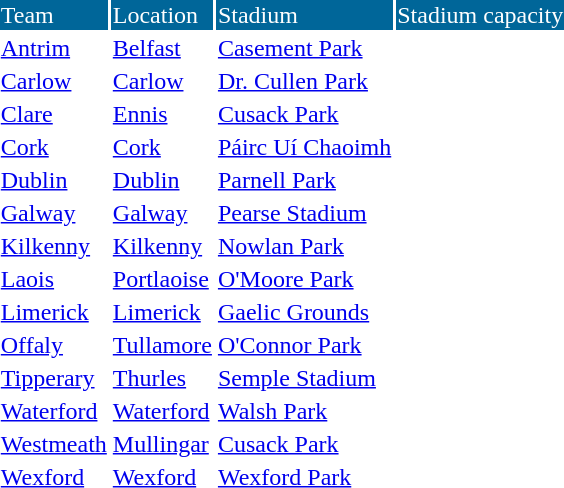<table cellpadding="1" 1px #aaa 90%;" style="margin: 1em auto">
<tr style="background:#069; color:white;">
<td>Team</td>
<td>Location</td>
<td>Stadium</td>
<td>Stadium capacity</td>
</tr>
<tr>
<td><a href='#'>Antrim</a></td>
<td><a href='#'>Belfast</a></td>
<td><a href='#'>Casement Park</a></td>
<td></td>
</tr>
<tr>
<td><a href='#'>Carlow</a></td>
<td><a href='#'>Carlow</a></td>
<td><a href='#'>Dr. Cullen Park</a></td>
<td></td>
</tr>
<tr>
<td><a href='#'>Clare</a></td>
<td><a href='#'>Ennis</a></td>
<td><a href='#'>Cusack Park</a></td>
<td></td>
</tr>
<tr>
<td><a href='#'>Cork</a></td>
<td><a href='#'>Cork</a></td>
<td><a href='#'>Páirc Uí Chaoimh</a></td>
<td></td>
</tr>
<tr>
<td><a href='#'>Dublin</a></td>
<td><a href='#'>Dublin</a></td>
<td><a href='#'>Parnell Park</a></td>
<td></td>
</tr>
<tr>
<td><a href='#'>Galway</a></td>
<td><a href='#'>Galway</a></td>
<td><a href='#'>Pearse Stadium</a></td>
<td></td>
</tr>
<tr>
<td><a href='#'>Kilkenny</a></td>
<td><a href='#'>Kilkenny</a></td>
<td><a href='#'>Nowlan Park</a></td>
<td></td>
</tr>
<tr>
<td><a href='#'>Laois</a></td>
<td><a href='#'>Portlaoise</a></td>
<td><a href='#'>O'Moore Park</a></td>
<td></td>
</tr>
<tr>
<td><a href='#'>Limerick</a></td>
<td><a href='#'>Limerick</a></td>
<td><a href='#'>Gaelic Grounds</a></td>
<td></td>
</tr>
<tr>
<td><a href='#'>Offaly</a></td>
<td><a href='#'>Tullamore</a></td>
<td><a href='#'>O'Connor Park</a></td>
<td></td>
</tr>
<tr>
<td><a href='#'>Tipperary</a></td>
<td><a href='#'>Thurles</a></td>
<td><a href='#'>Semple Stadium</a></td>
<td></td>
</tr>
<tr>
<td><a href='#'>Waterford</a></td>
<td><a href='#'>Waterford</a></td>
<td><a href='#'>Walsh Park</a></td>
<td></td>
</tr>
<tr>
<td><a href='#'>Westmeath</a></td>
<td><a href='#'>Mullingar</a></td>
<td><a href='#'>Cusack Park</a></td>
<td></td>
</tr>
<tr>
<td><a href='#'>Wexford</a></td>
<td><a href='#'>Wexford</a></td>
<td><a href='#'>Wexford Park</a></td>
<td></td>
</tr>
</table>
